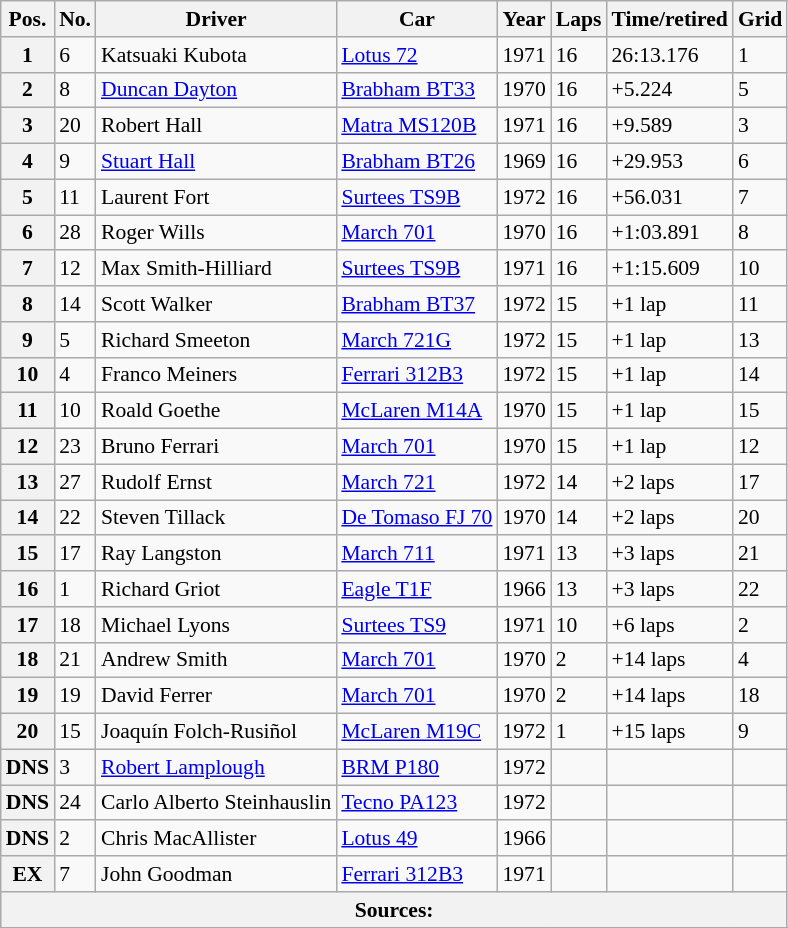<table class="wikitable" style="font-size:90%">
<tr>
<th>Pos.</th>
<th>No.</th>
<th>Driver</th>
<th>Car</th>
<th>Year</th>
<th>Laps</th>
<th>Time/retired</th>
<th>Grid</th>
</tr>
<tr>
<th>1</th>
<td>6</td>
<td> Katsuaki Kubota</td>
<td><a href='#'>Lotus 72</a></td>
<td>1971</td>
<td>16</td>
<td>26:13.176</td>
<td>1</td>
</tr>
<tr>
<th>2</th>
<td>8</td>
<td> <a href='#'>Duncan Dayton</a></td>
<td><a href='#'>Brabham BT33</a></td>
<td>1970</td>
<td>16</td>
<td>+5.224</td>
<td>5</td>
</tr>
<tr>
<th>3</th>
<td>20</td>
<td> Robert Hall</td>
<td><a href='#'>Matra MS120B</a></td>
<td>1971</td>
<td>16</td>
<td>+9.589</td>
<td>3</td>
</tr>
<tr>
<th>4</th>
<td>9</td>
<td> <a href='#'>Stuart Hall</a></td>
<td><a href='#'>Brabham BT26</a></td>
<td>1969</td>
<td>16</td>
<td>+29.953</td>
<td>6</td>
</tr>
<tr>
<th>5</th>
<td>11</td>
<td> Laurent Fort</td>
<td><a href='#'>Surtees TS9B</a></td>
<td>1972</td>
<td>16</td>
<td>+56.031</td>
<td>7</td>
</tr>
<tr>
<th>6</th>
<td>28</td>
<td> Roger Wills</td>
<td><a href='#'>March 701</a></td>
<td>1970</td>
<td>16</td>
<td>+1:03.891</td>
<td>8</td>
</tr>
<tr>
<th>7</th>
<td>12</td>
<td> Max Smith-Hilliard</td>
<td><a href='#'>Surtees TS9B</a></td>
<td>1971</td>
<td>16</td>
<td>+1:15.609</td>
<td>10</td>
</tr>
<tr>
<th>8</th>
<td>14</td>
<td> Scott Walker</td>
<td><a href='#'>Brabham BT37</a></td>
<td>1972</td>
<td>15</td>
<td>+1 lap</td>
<td>11</td>
</tr>
<tr>
<th>9</th>
<td>5</td>
<td> Richard Smeeton</td>
<td><a href='#'>March 721G</a></td>
<td>1972</td>
<td>15</td>
<td>+1 lap</td>
<td>13</td>
</tr>
<tr>
<th>10</th>
<td>4</td>
<td> Franco Meiners</td>
<td><a href='#'>Ferrari 312B3</a></td>
<td>1972</td>
<td>15</td>
<td>+1 lap</td>
<td>14</td>
</tr>
<tr>
<th>11</th>
<td>10</td>
<td> Roald Goethe</td>
<td><a href='#'>McLaren M14A</a></td>
<td>1970</td>
<td>15</td>
<td>+1 lap</td>
<td>15</td>
</tr>
<tr>
<th>12</th>
<td>23</td>
<td> Bruno Ferrari</td>
<td><a href='#'>March 701</a></td>
<td>1970</td>
<td>15</td>
<td>+1 lap</td>
<td>12</td>
</tr>
<tr>
<th>13</th>
<td>27</td>
<td> Rudolf Ernst</td>
<td><a href='#'>March 721</a></td>
<td>1972</td>
<td>14</td>
<td>+2 laps</td>
<td>17</td>
</tr>
<tr>
<th>14</th>
<td>22</td>
<td> Steven Tillack</td>
<td><a href='#'>De Tomaso FJ 70</a></td>
<td>1970</td>
<td>14</td>
<td>+2 laps</td>
<td>20</td>
</tr>
<tr>
<th>15</th>
<td>17</td>
<td> Ray Langston</td>
<td><a href='#'>March 711</a></td>
<td>1971</td>
<td>13</td>
<td>+3 laps</td>
<td>21</td>
</tr>
<tr>
<th>16</th>
<td>1</td>
<td> Richard Griot</td>
<td><a href='#'>Eagle T1F</a></td>
<td>1966</td>
<td>13</td>
<td>+3 laps</td>
<td>22</td>
</tr>
<tr>
<th>17</th>
<td>18</td>
<td> Michael Lyons</td>
<td><a href='#'>Surtees TS9</a></td>
<td>1971</td>
<td>10</td>
<td>+6 laps</td>
<td>2</td>
</tr>
<tr>
<th>18</th>
<td>21</td>
<td> Andrew Smith</td>
<td><a href='#'>March 701</a></td>
<td>1970</td>
<td>2</td>
<td>+14 laps</td>
<td>4</td>
</tr>
<tr>
<th>19</th>
<td>19</td>
<td> David Ferrer</td>
<td><a href='#'>March 701</a></td>
<td>1970</td>
<td>2</td>
<td>+14 laps</td>
<td>18</td>
</tr>
<tr>
<th>20</th>
<td>15</td>
<td> Joaquín Folch-Rusiñol</td>
<td><a href='#'>McLaren M19C</a></td>
<td>1972</td>
<td>1</td>
<td>+15 laps</td>
<td>9</td>
</tr>
<tr>
<th>DNS</th>
<td>3</td>
<td> <a href='#'>Robert Lamplough</a></td>
<td><a href='#'>BRM P180</a></td>
<td>1972</td>
<td></td>
<td></td>
<td></td>
</tr>
<tr>
<th>DNS</th>
<td>24</td>
<td> Carlo Alberto Steinhauslin</td>
<td><a href='#'>Tecno PA123</a></td>
<td>1972</td>
<td></td>
<td></td>
<td></td>
</tr>
<tr>
<th>DNS</th>
<td>2</td>
<td> Chris MacAllister</td>
<td><a href='#'>Lotus 49</a></td>
<td>1966</td>
<td></td>
<td></td>
<td></td>
</tr>
<tr>
<th>EX</th>
<td>7</td>
<td> John Goodman</td>
<td><a href='#'>Ferrari 312B3</a></td>
<td>1971</td>
<td></td>
<td></td>
<td></td>
</tr>
<tr style="background-color:#E5E4E2" align="center">
<th colspan=8>Sources:</th>
</tr>
<tr>
</tr>
</table>
